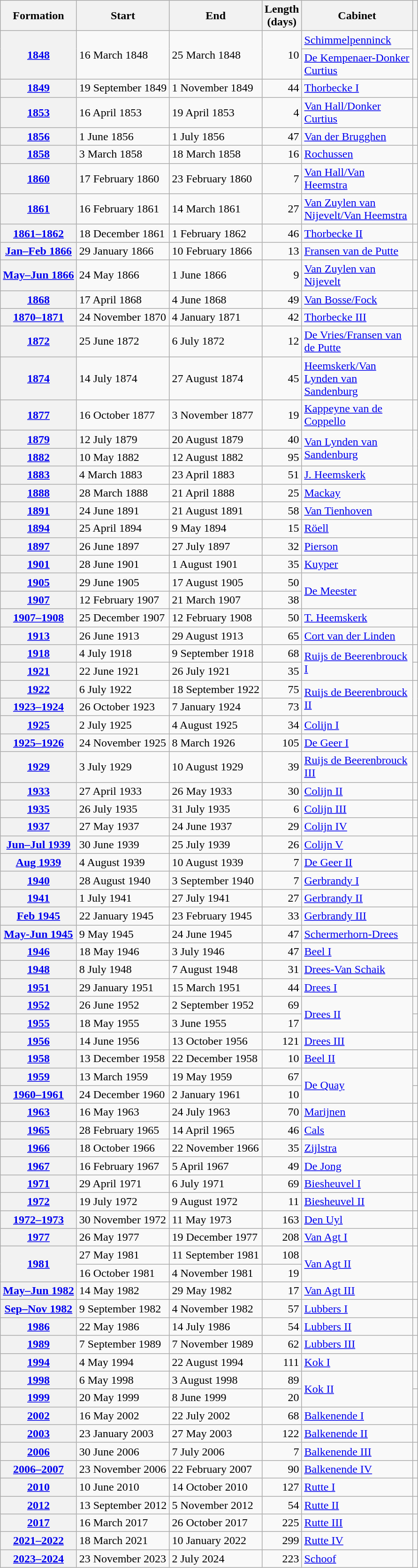<table class="wikitable sortable">
<tr>
<th scope="col" class="unsortable">Formation</th>
<th scope="col">Start</th>
<th scope="col">End</th>
<th scope="col">Length<br>(days)</th>
<th scope="col" style="width:150px">Cabinet</th>
<th scope="col" class="unsortable"></th>
</tr>
<tr>
<th scope="rowgroup" rowspan="2"><a href='#'>1848</a></th>
<td rowspan="2">16 March 1848</td>
<td rowspan="2">25 March 1848</td>
<td rowspan="2" style="text-align: right;">10</td>
<td><a href='#'>Schimmelpenninck</a></td>
<td rowspan="2"></td>
</tr>
<tr>
<td><a href='#'>De Kempenaer-Donker Curtius</a></td>
</tr>
<tr>
<th scope="row"><a href='#'>1849</a></th>
<td>19 September 1849</td>
<td>1 November 1849</td>
<td style="text-align: right;">44</td>
<td><a href='#'>Thorbecke I</a></td>
<td></td>
</tr>
<tr>
<th scope="row"><a href='#'>1853</a></th>
<td>16 April 1853</td>
<td>19 April 1853</td>
<td style="text-align: right;">4</td>
<td><a href='#'>Van Hall/Donker Curtius</a></td>
<td></td>
</tr>
<tr>
<th scope="row"><a href='#'>1856</a></th>
<td>1 June 1856</td>
<td>1 July 1856</td>
<td style="text-align: right;">47</td>
<td><a href='#'>Van der Brugghen</a></td>
<td></td>
</tr>
<tr>
<th scope="row"><a href='#'>1858</a></th>
<td>3 March 1858</td>
<td>18 March 1858</td>
<td style="text-align: right;">16</td>
<td><a href='#'>Rochussen</a></td>
<td></td>
</tr>
<tr>
<th scope="row"><a href='#'>1860</a></th>
<td>17 February 1860</td>
<td>23 February 1860</td>
<td style="text-align: right;">7</td>
<td><a href='#'>Van Hall/Van Heemstra</a></td>
<td></td>
</tr>
<tr>
<th scope="row"><a href='#'>1861</a></th>
<td>16 February 1861</td>
<td>14 March 1861</td>
<td style="text-align: right;">27</td>
<td><a href='#'>Van Zuylen van Nijevelt/Van Heemstra</a></td>
<td></td>
</tr>
<tr>
<th scope="row"><a href='#'>1861–1862</a></th>
<td>18 December 1861</td>
<td>1 February 1862</td>
<td style="text-align: right;">46</td>
<td><a href='#'>Thorbecke II</a></td>
<td></td>
</tr>
<tr>
<th scope="row"><a href='#'>Jan–Feb 1866</a></th>
<td>29 January 1866</td>
<td>10 February 1866</td>
<td style="text-align: right;">13</td>
<td><a href='#'>Fransen van de Putte</a></td>
<td></td>
</tr>
<tr>
<th scope="row"><a href='#'>May–Jun 1866</a></th>
<td>24 May 1866</td>
<td>1 June 1866</td>
<td style="text-align: right;">9</td>
<td><a href='#'>Van Zuylen van Nijevelt</a></td>
<td></td>
</tr>
<tr>
<th scope="row"><a href='#'>1868</a></th>
<td>17 April 1868</td>
<td>4 June 1868</td>
<td style="text-align: right;">49</td>
<td><a href='#'>Van Bosse/Fock</a></td>
<td></td>
</tr>
<tr>
<th scope="row"><a href='#'>1870–1871</a></th>
<td>24 November 1870</td>
<td>4 January 1871</td>
<td style="text-align: right;">42</td>
<td><a href='#'>Thorbecke III</a></td>
<td></td>
</tr>
<tr>
<th scope="row"><a href='#'>1872</a></th>
<td>25 June 1872</td>
<td>6 July 1872</td>
<td style="text-align: right;">12</td>
<td><a href='#'>De Vries/Fransen van de Putte</a></td>
<td></td>
</tr>
<tr>
<th scope="row"><a href='#'>1874</a></th>
<td>14 July 1874</td>
<td>27 August 1874</td>
<td style="text-align: right;">45</td>
<td><a href='#'>Heemskerk/Van Lynden van Sandenburg</a></td>
<td></td>
</tr>
<tr>
<th scope="row"><a href='#'>1877</a></th>
<td>16 October 1877</td>
<td>3 November 1877</td>
<td style="text-align: right;">19</td>
<td><a href='#'>Kappeyne van de Coppello</a></td>
<td></td>
</tr>
<tr>
<th scope="row"><a href='#'>1879</a></th>
<td>12 July 1879</td>
<td>20 August 1879</td>
<td style="text-align: right;">40</td>
<td rowspan="2"><a href='#'>Van Lynden van Sandenburg</a></td>
<td rowspan="2"></td>
</tr>
<tr>
<th scope="row"><a href='#'>1882</a></th>
<td>10 May 1882</td>
<td>12 August 1882</td>
<td style="text-align: right;">95</td>
</tr>
<tr>
<th scope="row"><a href='#'>1883</a></th>
<td>4 March 1883</td>
<td>23 April 1883</td>
<td style="text-align: right;">51</td>
<td><a href='#'>J. Heemskerk</a></td>
<td></td>
</tr>
<tr>
<th scope="row"><a href='#'>1888</a></th>
<td>28 March 1888</td>
<td>21 April 1888</td>
<td style="text-align: right;">25</td>
<td><a href='#'>Mackay</a></td>
<td></td>
</tr>
<tr>
<th scope="row"><a href='#'>1891</a></th>
<td>24 June 1891</td>
<td>21 August 1891</td>
<td style="text-align: right;">58</td>
<td><a href='#'>Van Tienhoven</a></td>
<td></td>
</tr>
<tr>
<th scope="row"><a href='#'>1894</a></th>
<td>25 April 1894</td>
<td>9 May 1894</td>
<td style="text-align: right;">15</td>
<td><a href='#'>Röell</a></td>
<td></td>
</tr>
<tr>
<th scope="row"><a href='#'>1897</a></th>
<td>26 June 1897</td>
<td>27 July 1897</td>
<td style="text-align: right;">32</td>
<td><a href='#'>Pierson</a></td>
<td></td>
</tr>
<tr>
<th scope="row"><a href='#'>1901</a></th>
<td>28 June 1901</td>
<td>1 August 1901</td>
<td style="text-align: right;">35</td>
<td><a href='#'>Kuyper</a></td>
<td></td>
</tr>
<tr>
<th scope="row"><a href='#'>1905</a></th>
<td>29 June 1905</td>
<td>17 August 1905</td>
<td style="text-align: right;">50</td>
<td rowspan="2"><a href='#'>De Meester</a></td>
<td rowspan="2"></td>
</tr>
<tr>
<th scope="row"><a href='#'>1907</a></th>
<td>12 February 1907</td>
<td>21 March 1907</td>
<td style="text-align: right;">38</td>
</tr>
<tr>
<th scope="row"><a href='#'>1907–1908</a></th>
<td>25 December 1907</td>
<td>12 February 1908</td>
<td style="text-align: right;">50</td>
<td><a href='#'>T. Heemskerk</a></td>
<td></td>
</tr>
<tr>
<th scope="row"><a href='#'>1913</a></th>
<td>26 June 1913</td>
<td>29 August 1913</td>
<td style="text-align: right;">65</td>
<td><a href='#'>Cort van der Linden</a></td>
<td></td>
</tr>
<tr>
<th scope="row"><a href='#'>1918</a></th>
<td>4 July 1918</td>
<td>9 September 1918</td>
<td style="text-align: right;">68</td>
<td rowspan="2"><a href='#'>Ruijs de Beerenbrouck I</a></td>
<td></td>
</tr>
<tr>
<th scope="row"><a href='#'>1921</a></th>
<td>22 June 1921</td>
<td>26 July 1921</td>
<td style="text-align: right;">35</td>
<td></td>
</tr>
<tr>
<th scope="row"><a href='#'>1922</a></th>
<td>6 July 1922</td>
<td>18 September 1922</td>
<td style="text-align: right;">75</td>
<td rowspan="2"><a href='#'>Ruijs de Beerenbrouck II</a></td>
<td rowspan="2"></td>
</tr>
<tr>
<th scope="row"><a href='#'>1923–1924</a></th>
<td>26 October 1923</td>
<td>7 January 1924</td>
<td style="text-align: right;">73</td>
</tr>
<tr>
<th scope="row"><a href='#'>1925</a></th>
<td>2 July 1925</td>
<td>4 August 1925</td>
<td style="text-align: right;">34</td>
<td><a href='#'>Colijn I</a></td>
<td></td>
</tr>
<tr>
<th scope="row"><a href='#'>1925–1926</a></th>
<td>24 November 1925</td>
<td>8 March 1926</td>
<td style="text-align: right;">105</td>
<td><a href='#'>De Geer I</a></td>
<td></td>
</tr>
<tr>
<th scope="row"><a href='#'>1929</a></th>
<td>3 July 1929</td>
<td>10 August 1929</td>
<td style="text-align: right;">39</td>
<td><a href='#'>Ruijs de Beerenbrouck III</a></td>
<td></td>
</tr>
<tr>
<th scope="row"><a href='#'>1933</a></th>
<td>27 April 1933</td>
<td>26 May 1933</td>
<td style="text-align: right;">30</td>
<td><a href='#'>Colijn II</a></td>
<td></td>
</tr>
<tr>
<th scope="row"><a href='#'>1935</a></th>
<td>26 July 1935</td>
<td>31 July 1935</td>
<td style="text-align: right;">6</td>
<td><a href='#'>Colijn III</a></td>
<td></td>
</tr>
<tr>
<th scope="row"><a href='#'>1937</a></th>
<td>27 May 1937</td>
<td>24 June 1937</td>
<td style="text-align: right;">29</td>
<td><a href='#'>Colijn IV</a></td>
<td></td>
</tr>
<tr>
<th scope="row"><a href='#'>Jun–Jul 1939</a></th>
<td>30 June 1939</td>
<td>25 July 1939</td>
<td style="text-align: right;">26</td>
<td><a href='#'>Colijn V</a></td>
<td></td>
</tr>
<tr>
<th scope="row"><a href='#'>Aug 1939</a></th>
<td>4 August 1939</td>
<td>10 August 1939</td>
<td style="text-align: right;">7</td>
<td><a href='#'>De Geer II</a></td>
<td></td>
</tr>
<tr>
<th scope="row"><a href='#'>1940</a></th>
<td>28 August 1940</td>
<td>3 September 1940</td>
<td style="text-align: right;">7</td>
<td><a href='#'>Gerbrandy I</a></td>
<td rowspan="2"></td>
</tr>
<tr>
<th scope="row"><a href='#'>1941</a></th>
<td>1 July 1941</td>
<td>27 July 1941</td>
<td style="text-align: right;">27</td>
<td><a href='#'>Gerbrandy II</a></td>
</tr>
<tr>
<th scope="row"><a href='#'>Feb 1945</a></th>
<td>22 January 1945</td>
<td>23 February 1945</td>
<td style="text-align: right;">33</td>
<td><a href='#'>Gerbrandy III</a></td>
<td></td>
</tr>
<tr>
<th scope="row"><a href='#'>May-Jun 1945</a></th>
<td>9 May 1945</td>
<td>24 June 1945</td>
<td style="text-align: right;">47</td>
<td><a href='#'>Schermerhorn-Drees</a></td>
<td></td>
</tr>
<tr>
<th scope="row"><a href='#'>1946</a></th>
<td>18 May 1946</td>
<td>3 July 1946</td>
<td style="text-align: right;">47</td>
<td><a href='#'>Beel I</a></td>
<td></td>
</tr>
<tr>
<th scope="row"><a href='#'>1948</a></th>
<td>8 July 1948</td>
<td>7 August 1948</td>
<td style="text-align: right;">31</td>
<td><a href='#'>Drees-Van Schaik</a></td>
<td></td>
</tr>
<tr>
<th scope="row"><a href='#'>1951</a></th>
<td>29 January 1951</td>
<td>15 March 1951</td>
<td style="text-align: right;">44</td>
<td><a href='#'>Drees I</a></td>
<td></td>
</tr>
<tr>
<th scope="row"><a href='#'>1952</a></th>
<td>26 June 1952</td>
<td>2 September 1952</td>
<td style="text-align: right;">69</td>
<td rowspan="2"><a href='#'>Drees II</a></td>
<td></td>
</tr>
<tr>
<th scope="row"><a href='#'>1955</a></th>
<td>18 May 1955</td>
<td>3 June 1955</td>
<td style="text-align: right;">17</td>
<td></td>
</tr>
<tr>
<th scope="row"><a href='#'>1956</a></th>
<td>14 June 1956</td>
<td>13 October 1956</td>
<td style="text-align: right;">121</td>
<td><a href='#'>Drees III</a></td>
<td></td>
</tr>
<tr>
<th scope="row"><a href='#'>1958</a></th>
<td>13 December 1958</td>
<td>22 December 1958</td>
<td style="text-align: right;">10</td>
<td><a href='#'>Beel II</a></td>
<td></td>
</tr>
<tr>
<th scope="row"><a href='#'>1959</a></th>
<td>13 March 1959</td>
<td>19 May 1959</td>
<td style="text-align: right;">67</td>
<td rowspan="2"><a href='#'>De Quay</a></td>
<td></td>
</tr>
<tr>
<th scope="row"><a href='#'>1960–1961</a></th>
<td>24 December 1960</td>
<td>2 January 1961</td>
<td style="text-align: right;">10</td>
<td></td>
</tr>
<tr>
<th scope="row"><a href='#'>1963</a></th>
<td>16 May 1963</td>
<td>24 July 1963</td>
<td style="text-align: right;">70</td>
<td><a href='#'>Marijnen</a></td>
<td></td>
</tr>
<tr>
<th scope="row"><a href='#'>1965</a></th>
<td>28 February 1965</td>
<td>14 April 1965</td>
<td style="text-align: right;">46</td>
<td><a href='#'>Cals</a></td>
<td></td>
</tr>
<tr>
<th scope="row"><a href='#'>1966</a></th>
<td>18 October 1966</td>
<td>22 November 1966</td>
<td style="text-align: right;">35</td>
<td><a href='#'>Zijlstra</a></td>
<td></td>
</tr>
<tr>
<th scope="row"><a href='#'>1967</a></th>
<td>16 February 1967</td>
<td>5 April 1967</td>
<td style="text-align: right;">49</td>
<td><a href='#'>De Jong</a></td>
<td></td>
</tr>
<tr>
<th scope="row"><a href='#'>1971</a></th>
<td>29 April 1971</td>
<td>6 July 1971</td>
<td style="text-align: right;">69</td>
<td><a href='#'>Biesheuvel I</a></td>
<td></td>
</tr>
<tr>
<th scope="row"><a href='#'>1972</a></th>
<td>19 July 1972</td>
<td>9 August 1972</td>
<td style="text-align: right;">11</td>
<td><a href='#'>Biesheuvel II</a></td>
<td></td>
</tr>
<tr>
<th scope="row"><a href='#'>1972–1973</a></th>
<td>30 November 1972</td>
<td>11 May 1973</td>
<td style="text-align: right;">163</td>
<td><a href='#'>Den Uyl</a></td>
<td></td>
</tr>
<tr>
<th scope="row"><a href='#'>1977</a></th>
<td>26 May 1977</td>
<td>19 December 1977</td>
<td style="text-align: right;">208</td>
<td><a href='#'>Van Agt I</a></td>
<td></td>
</tr>
<tr>
<th scope="rowgroup" rowspan="2"><a href='#'>1981</a></th>
<td>27 May 1981</td>
<td>11 September 1981</td>
<td style="text-align: right;">108</td>
<td rowspan="2"><a href='#'>Van Agt II</a></td>
<td rowspan="2"></td>
</tr>
<tr>
<td>16 October 1981</td>
<td>4 November 1981</td>
<td style="text-align: right;">19</td>
</tr>
<tr>
<th scope="row"><a href='#'>May–Jun 1982</a></th>
<td>14 May 1982</td>
<td>29 May 1982</td>
<td style="text-align: right;">17</td>
<td><a href='#'>Van Agt III</a></td>
<td></td>
</tr>
<tr>
<th scope="row"><a href='#'>Sep–Nov 1982</a></th>
<td>9 September 1982</td>
<td>4 November 1982</td>
<td style="text-align: right;">57</td>
<td><a href='#'>Lubbers I</a></td>
<td></td>
</tr>
<tr>
<th scope="row"><a href='#'>1986</a></th>
<td>22 May 1986</td>
<td>14 July 1986</td>
<td style="text-align: right;">54</td>
<td><a href='#'>Lubbers II</a></td>
<td></td>
</tr>
<tr>
<th scope="row"><a href='#'>1989</a></th>
<td>7 September 1989</td>
<td>7 November 1989</td>
<td style="text-align: right;">62</td>
<td><a href='#'>Lubbers III</a></td>
<td></td>
</tr>
<tr>
<th scope="row"><a href='#'>1994</a></th>
<td>4 May 1994</td>
<td>22 August 1994</td>
<td style="text-align: right;">111</td>
<td><a href='#'>Kok I</a></td>
<td></td>
</tr>
<tr>
<th scope="row"><a href='#'>1998</a></th>
<td>6 May 1998</td>
<td>3 August 1998</td>
<td style="text-align: right;">89</td>
<td rowspan="2"><a href='#'>Kok II</a></td>
<td></td>
</tr>
<tr>
<th scope="row"><a href='#'>1999</a></th>
<td>20 May 1999</td>
<td>8 June 1999</td>
<td style="text-align: right;">20</td>
<td></td>
</tr>
<tr>
<th scope="row"><a href='#'>2002</a></th>
<td>16 May 2002</td>
<td>22 July 2002</td>
<td style="text-align: right;">68</td>
<td><a href='#'>Balkenende I</a></td>
<td></td>
</tr>
<tr>
<th scope="row"><a href='#'>2003</a></th>
<td>23 January 2003</td>
<td>27 May 2003</td>
<td style="text-align: right;">122</td>
<td><a href='#'>Balkenende II</a></td>
<td></td>
</tr>
<tr>
<th scope="row"><a href='#'>2006</a></th>
<td>30 June 2006</td>
<td>7 July 2006</td>
<td style="text-align: right;">7</td>
<td><a href='#'>Balkenende III</a></td>
<td></td>
</tr>
<tr>
<th scope="row"><a href='#'>2006–2007</a></th>
<td>23 November 2006</td>
<td>22 February 2007</td>
<td style="text-align: right;">90</td>
<td><a href='#'>Balkenende IV</a></td>
<td></td>
</tr>
<tr>
<th scope="row"><a href='#'>2010</a></th>
<td>10 June 2010</td>
<td>14 October 2010</td>
<td style="text-align: right;">127</td>
<td><a href='#'>Rutte I</a></td>
<td></td>
</tr>
<tr>
<th scope="row"><a href='#'>2012</a></th>
<td>13 September 2012</td>
<td>5 November 2012</td>
<td style="text-align: right;">54</td>
<td><a href='#'>Rutte II</a></td>
<td></td>
</tr>
<tr>
<th scope="row"><a href='#'>2017</a></th>
<td>16 March 2017</td>
<td>26 October 2017</td>
<td style="text-align: right;">225</td>
<td><a href='#'>Rutte III</a></td>
<td></td>
</tr>
<tr>
<th scope="row"><a href='#'>2021–2022</a></th>
<td>18 March 2021</td>
<td>10 January 2022</td>
<td style="text-align: right;">299</td>
<td><a href='#'>Rutte IV</a></td>
<td></td>
</tr>
<tr>
<th scope="row"><a href='#'>2023–2024</a></th>
<td>23 November 2023</td>
<td>2 July 2024</td>
<td style="text-align: right;">223</td>
<td><a href='#'>Schoof</a></td>
<td></td>
</tr>
</table>
